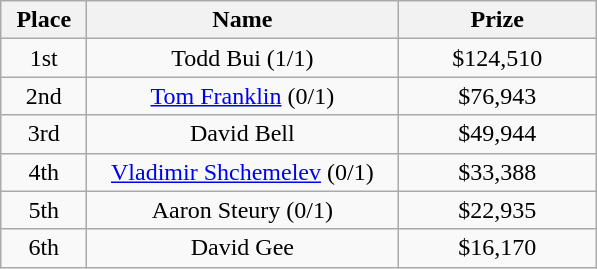<table class="wikitable">
<tr>
<th width="50">Place</th>
<th width="200">Name</th>
<th width="125">Prize</th>
</tr>
<tr>
<td align = "center">1st</td>
<td align = "center">Todd Bui (1/1)</td>
<td align = "center">$124,510</td>
</tr>
<tr>
<td align = "center">2nd</td>
<td align = "center"><a href='#'>Tom Franklin</a> (0/1)</td>
<td align = "center">$76,943</td>
</tr>
<tr>
<td align = "center">3rd</td>
<td align = "center">David Bell</td>
<td align = "center">$49,944</td>
</tr>
<tr>
<td align = "center">4th</td>
<td align = "center"><a href='#'>Vladimir Shchemelev</a> (0/1)</td>
<td align = "center">$33,388</td>
</tr>
<tr>
<td align = "center">5th</td>
<td align = "center">Aaron Steury (0/1)</td>
<td align = "center">$22,935</td>
</tr>
<tr>
<td align = "center">6th</td>
<td align = "center">David Gee</td>
<td align = "center">$16,170</td>
</tr>
</table>
